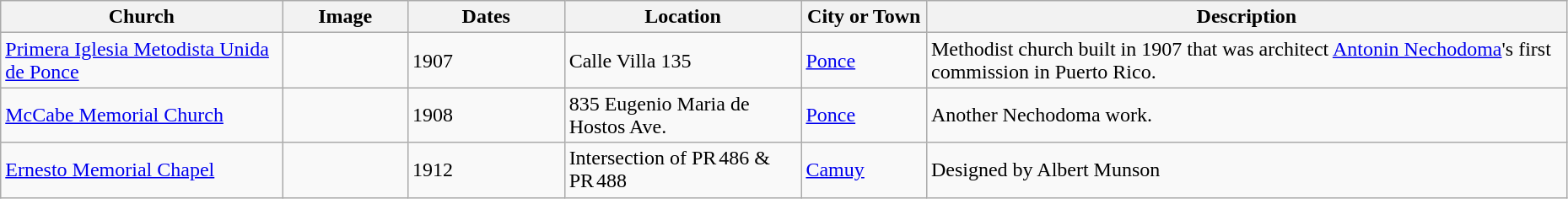<table class="wikitable sortable" style="width:98%">
<tr>
<th style="width:18%;"><strong>Church</strong></th>
<th style="width:8%;" class="unsortable"><strong>Image</strong></th>
<th style="width:10%;"><strong>Dates</strong></th>
<th><strong>Location</strong></th>
<th style="width:8%;"><strong>City or Town</strong></th>
<th class="unsortable"><strong>Description</strong></th>
</tr>
<tr>
<td><a href='#'>Primera Iglesia Metodista Unida de Ponce</a></td>
<td></td>
<td>1907</td>
<td>Calle Villa 135<br></td>
<td><a href='#'>Ponce</a></td>
<td>Methodist church built in 1907 that was architect <a href='#'>Antonin Nechodoma</a>'s first commission in Puerto Rico.</td>
</tr>
<tr>
<td><a href='#'>McCabe Memorial Church</a></td>
<td></td>
<td>1908</td>
<td>835 Eugenio Maria de Hostos Ave.<br></td>
<td><a href='#'>Ponce</a></td>
<td>Another Nechodoma work.</td>
</tr>
<tr>
<td><a href='#'>Ernesto Memorial Chapel</a></td>
<td></td>
<td>1912</td>
<td>Intersection of PR 486 & PR 488<br></td>
<td><a href='#'>Camuy</a></td>
<td>Designed by Albert Munson</td>
</tr>
</table>
